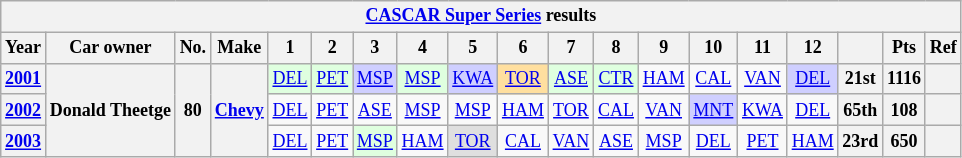<table class="wikitable" style="text-align:center; font-size:75%">
<tr>
<th colspan=19><a href='#'>CASCAR Super Series</a> results</th>
</tr>
<tr>
<th>Year</th>
<th>Car owner</th>
<th>No.</th>
<th>Make</th>
<th>1</th>
<th>2</th>
<th>3</th>
<th>4</th>
<th>5</th>
<th>6</th>
<th>7</th>
<th>8</th>
<th>9</th>
<th>10</th>
<th>11</th>
<th>12</th>
<th></th>
<th>Pts</th>
<th>Ref</th>
</tr>
<tr>
<th><a href='#'>2001</a></th>
<th rowspan=3>Donald Theetge</th>
<th rowspan=3>80</th>
<th rowspan=3><a href='#'>Chevy</a></th>
<td style="background:#DFFFDF;"><a href='#'>DEL</a><br></td>
<td style="background:#DFFFDF;"><a href='#'>PET</a><br></td>
<td style="background:#CFCFFF;"><a href='#'>MSP</a><br></td>
<td style="background:#DFFFDF;"><a href='#'>MSP</a><br></td>
<td style="background:#CFCFFF;"><a href='#'>KWA</a><br></td>
<td style="background:#FFDF9F;"><a href='#'>TOR</a><br></td>
<td style="background:#DFFFDF;"><a href='#'>ASE</a><br></td>
<td style="background:#DFFFDF;"><a href='#'>CTR</a><br></td>
<td><a href='#'>HAM</a></td>
<td><a href='#'>CAL</a></td>
<td><a href='#'>VAN</a></td>
<td style="background:#CFCFFF;"><a href='#'>DEL</a><br></td>
<th>21st</th>
<th>1116</th>
<th></th>
</tr>
<tr>
<th><a href='#'>2002</a></th>
<td><a href='#'>DEL</a></td>
<td><a href='#'>PET</a></td>
<td><a href='#'>ASE</a></td>
<td><a href='#'>MSP</a></td>
<td><a href='#'>MSP</a></td>
<td><a href='#'>HAM</a></td>
<td><a href='#'>TOR</a></td>
<td><a href='#'>CAL</a></td>
<td><a href='#'>VAN</a></td>
<td style="background:#CFCFFF;"><a href='#'>MNT</a><br></td>
<td><a href='#'>KWA</a></td>
<td><a href='#'>DEL</a></td>
<th>65th</th>
<th>108</th>
<th></th>
</tr>
<tr>
<th><a href='#'>2003</a></th>
<td><a href='#'>DEL</a></td>
<td><a href='#'>PET</a></td>
<td style="background:#DFFFDF;"><a href='#'>MSP</a><br></td>
<td><a href='#'>HAM</a></td>
<td style="background:#DFDFDF;"><a href='#'>TOR</a><br></td>
<td><a href='#'>CAL</a></td>
<td><a href='#'>VAN</a></td>
<td><a href='#'>ASE</a></td>
<td><a href='#'>MSP</a></td>
<td><a href='#'>DEL</a></td>
<td><a href='#'>PET</a></td>
<td><a href='#'>HAM</a></td>
<th>23rd</th>
<th>650</th>
<th></th>
</tr>
</table>
